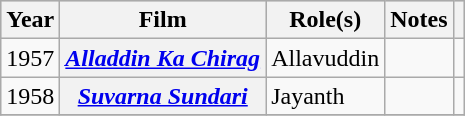<table class="wikitable sortable plainrowheaders" id="filmography">
<tr style="background:#ccc; text-align:center;">
<th scope="col">Year</th>
<th scope="col">Film</th>
<th scope="col">Role(s)</th>
<th scope="col" class="unsortable">Notes</th>
<th scope="col" class="unsortable"></th>
</tr>
<tr>
<td>1957</td>
<th scope="row"><em><a href='#'>Alladdin Ka Chirag</a></em></th>
<td>Allavuddin</td>
<td></td>
<td style="text-align:center;"></td>
</tr>
<tr>
<td>1958</td>
<th scope="row"><em><a href='#'>Suvarna Sundari</a></em></th>
<td>Jayanth</td>
<td></td>
<td style="text-align:center;"></td>
</tr>
<tr>
</tr>
</table>
